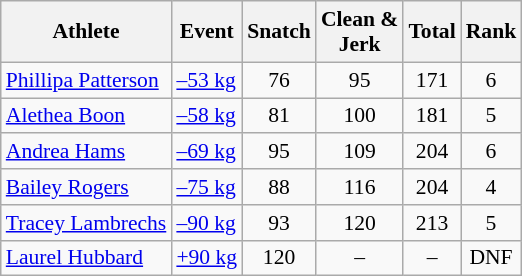<table class="wikitable" style="text-align:center; font-size:90%">
<tr>
<th>Athlete</th>
<th>Event</th>
<th>Snatch</th>
<th>Clean &<br>Jerk</th>
<th>Total</th>
<th>Rank</th>
</tr>
<tr>
<td style="text-align:left;"><a href='#'>Phillipa Patterson</a></td>
<td style="text-align:left;"><a href='#'>–53 kg</a></td>
<td>76</td>
<td>95</td>
<td>171</td>
<td>6</td>
</tr>
<tr>
<td style="text-align:left;"><a href='#'>Alethea Boon</a></td>
<td style="text-align:left;"><a href='#'>–58 kg</a></td>
<td>81</td>
<td>100</td>
<td>181</td>
<td>5</td>
</tr>
<tr>
<td style="text-align:left;"><a href='#'>Andrea Hams</a></td>
<td style="text-align:left;"><a href='#'>–69 kg</a></td>
<td>95</td>
<td>109</td>
<td>204</td>
<td>6</td>
</tr>
<tr>
<td style="text-align:left;"><a href='#'>Bailey Rogers</a></td>
<td style="text-align:left;"><a href='#'>–75 kg</a></td>
<td>88</td>
<td>116</td>
<td>204</td>
<td>4</td>
</tr>
<tr>
<td style="text-align:left;"><a href='#'>Tracey Lambrechs</a></td>
<td style="text-align:left;"><a href='#'>–90 kg</a></td>
<td>93</td>
<td>120</td>
<td>213</td>
<td>5</td>
</tr>
<tr>
<td style="text-align:left;"><a href='#'>Laurel Hubbard</a></td>
<td style="text-align:left;"><a href='#'>+90 kg</a></td>
<td>120</td>
<td>–</td>
<td>–</td>
<td>DNF</td>
</tr>
</table>
